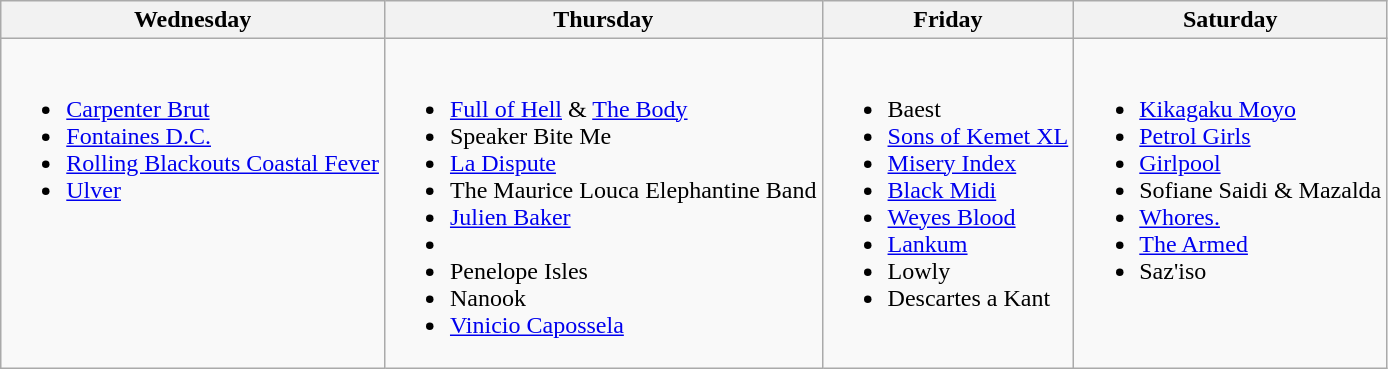<table class="wikitable">
<tr>
<th>Wednesday</th>
<th>Thursday</th>
<th>Friday</th>
<th>Saturday</th>
</tr>
<tr valign="top">
<td><br><ul><li><a href='#'>Carpenter Brut</a></li><li><a href='#'>Fontaines D.C.</a></li><li><a href='#'>Rolling Blackouts Coastal Fever</a></li><li><a href='#'>Ulver</a></li></ul></td>
<td><br><ul><li><a href='#'>Full of Hell</a> & <a href='#'>The Body</a></li><li>Speaker Bite Me</li><li><a href='#'>La Dispute</a></li><li>The Maurice Louca Elephantine Band</li><li><a href='#'>Julien Baker</a></li><li></li><li>Penelope Isles</li><li>Nanook</li><li><a href='#'>Vinicio Capossela</a></li></ul></td>
<td><br><ul><li>Baest</li><li><a href='#'>Sons of Kemet XL</a></li><li><a href='#'>Misery Index</a></li><li><a href='#'>Black Midi</a></li><li><a href='#'>Weyes Blood</a></li><li><a href='#'>Lankum</a></li><li>Lowly</li><li>Descartes a Kant</li></ul></td>
<td><br><ul><li><a href='#'>Kikagaku Moyo</a></li><li><a href='#'>Petrol Girls</a></li><li><a href='#'>Girlpool</a></li><li>Sofiane Saidi & Mazalda</li><li><a href='#'>Whores.</a></li><li><a href='#'>The Armed</a></li><li>Saz'iso</li></ul></td>
</tr>
</table>
